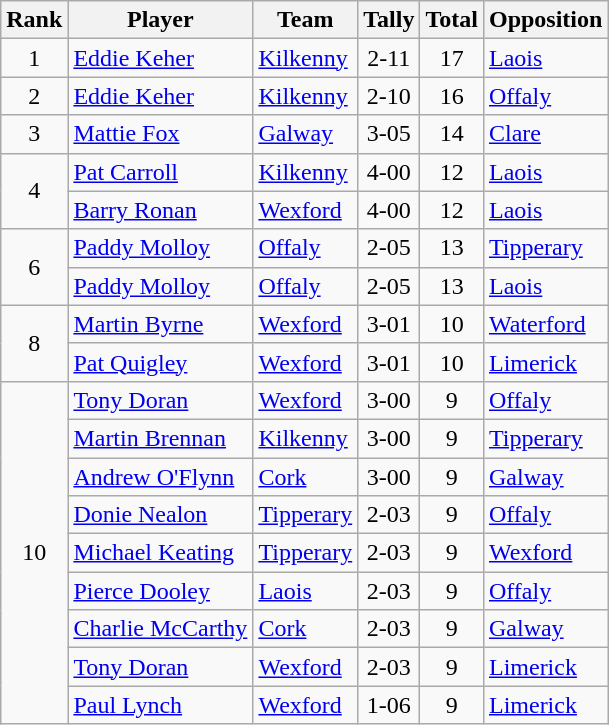<table class="wikitable">
<tr>
<th>Rank</th>
<th>Player</th>
<th>Team</th>
<th>Tally</th>
<th>Total</th>
<th>Opposition</th>
</tr>
<tr>
<td rowspan=1 align=center>1</td>
<td><a href='#'>Eddie Keher</a></td>
<td><a href='#'>Kilkenny</a></td>
<td align=center>2-11</td>
<td align=center>17</td>
<td><a href='#'>Laois</a></td>
</tr>
<tr>
<td rowspan=1 align=center>2</td>
<td><a href='#'>Eddie Keher</a></td>
<td><a href='#'>Kilkenny</a></td>
<td align=center>2-10</td>
<td align=center>16</td>
<td><a href='#'>Offaly</a></td>
</tr>
<tr>
<td rowspan=1 align=center>3</td>
<td><a href='#'>Mattie Fox</a></td>
<td><a href='#'>Galway</a></td>
<td align=center>3-05</td>
<td align=center>14</td>
<td><a href='#'>Clare</a></td>
</tr>
<tr>
<td rowspan=2 align=center>4</td>
<td><a href='#'>Pat Carroll</a></td>
<td><a href='#'>Kilkenny</a></td>
<td align=center>4-00</td>
<td align=center>12</td>
<td><a href='#'>Laois</a></td>
</tr>
<tr>
<td><a href='#'>Barry Ronan</a></td>
<td><a href='#'>Wexford</a></td>
<td align=center>4-00</td>
<td align=center>12</td>
<td><a href='#'>Laois</a></td>
</tr>
<tr>
<td rowspan=2 align=center>6</td>
<td><a href='#'>Paddy Molloy</a></td>
<td><a href='#'>Offaly</a></td>
<td align=center>2-05</td>
<td align=center>13</td>
<td><a href='#'>Tipperary</a></td>
</tr>
<tr>
<td><a href='#'>Paddy Molloy</a></td>
<td><a href='#'>Offaly</a></td>
<td align=center>2-05</td>
<td align=center>13</td>
<td><a href='#'>Laois</a></td>
</tr>
<tr>
<td rowspan=2 align=center>8</td>
<td><a href='#'>Martin Byrne</a></td>
<td><a href='#'>Wexford</a></td>
<td align=center>3-01</td>
<td align=center>10</td>
<td><a href='#'>Waterford</a></td>
</tr>
<tr>
<td><a href='#'>Pat Quigley</a></td>
<td><a href='#'>Wexford</a></td>
<td align=center>3-01</td>
<td align=center>10</td>
<td><a href='#'>Limerick</a></td>
</tr>
<tr>
<td rowspan=9 align=center>10</td>
<td><a href='#'>Tony Doran</a></td>
<td><a href='#'>Wexford</a></td>
<td align=center>3-00</td>
<td align=center>9</td>
<td><a href='#'>Offaly</a></td>
</tr>
<tr>
<td><a href='#'>Martin Brennan</a></td>
<td><a href='#'>Kilkenny</a></td>
<td align=center>3-00</td>
<td align=center>9</td>
<td><a href='#'>Tipperary</a></td>
</tr>
<tr>
<td><a href='#'>Andrew O'Flynn</a></td>
<td><a href='#'>Cork</a></td>
<td align=center>3-00</td>
<td align=center>9</td>
<td><a href='#'>Galway</a></td>
</tr>
<tr>
<td><a href='#'>Donie Nealon</a></td>
<td><a href='#'>Tipperary</a></td>
<td align=center>2-03</td>
<td align=center>9</td>
<td><a href='#'>Offaly</a></td>
</tr>
<tr>
<td><a href='#'>Michael Keating</a></td>
<td><a href='#'>Tipperary</a></td>
<td align=center>2-03</td>
<td align=center>9</td>
<td><a href='#'>Wexford</a></td>
</tr>
<tr>
<td><a href='#'>Pierce Dooley</a></td>
<td><a href='#'>Laois</a></td>
<td align=center>2-03</td>
<td align=center>9</td>
<td><a href='#'>Offaly</a></td>
</tr>
<tr>
<td><a href='#'>Charlie McCarthy</a></td>
<td><a href='#'>Cork</a></td>
<td align=center>2-03</td>
<td align=center>9</td>
<td><a href='#'>Galway</a></td>
</tr>
<tr>
<td><a href='#'>Tony Doran</a></td>
<td><a href='#'>Wexford</a></td>
<td align=center>2-03</td>
<td align=center>9</td>
<td><a href='#'>Limerick</a></td>
</tr>
<tr>
<td><a href='#'>Paul Lynch</a></td>
<td><a href='#'>Wexford</a></td>
<td align=center>1-06</td>
<td align=center>9</td>
<td><a href='#'>Limerick</a></td>
</tr>
</table>
